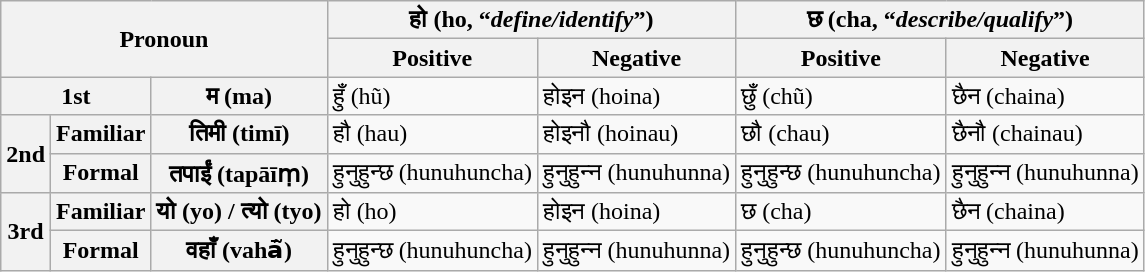<table class="wikitable">
<tr>
<th colspan="3" rowspan="2">Pronoun</th>
<th colspan="2">हो (ho, “<em>define/identify</em>”)</th>
<th colspan="2">छ (cha, “<em>describe/qualify</em>”)</th>
</tr>
<tr>
<th>Positive</th>
<th>Negative</th>
<th>Positive</th>
<th>Negative</th>
</tr>
<tr>
<th colspan="2">1st</th>
<th>म (ma)</th>
<td>हुँ (hũ)</td>
<td>होइन (hoina)</td>
<td>छुँ (chũ)</td>
<td>छैन (chaina)</td>
</tr>
<tr>
<th rowspan="2">2nd</th>
<th>Familiar</th>
<th>तिमी (timī)</th>
<td>हौ (hau)</td>
<td>होइनौ (hoinau)</td>
<td>छौ (chau)</td>
<td>छैनौ (chainau)</td>
</tr>
<tr>
<th>Formal</th>
<th>तपाईं (tapāīṃ)</th>
<td>हुनुहुन्छ (hunuhuncha)</td>
<td>हुनुहुन्न (hunuhunna)</td>
<td>हुनुहुन्छ (hunuhuncha)</td>
<td>हुनुहुन्न (hunuhunna)</td>
</tr>
<tr>
<th rowspan="2">3rd</th>
<th>Familiar</th>
<th>यो (yo) / त्यो (tyo)</th>
<td>हो (ho)</td>
<td>होइन (hoina)</td>
<td>छ (cha)</td>
<td>छैन (chaina)</td>
</tr>
<tr>
<th>Formal</th>
<th>वहाँ (vahā̃)</th>
<td>हुनुहुन्छ (hunuhuncha)</td>
<td>हुनुहुन्न (hunuhunna)</td>
<td>हुनुहुन्छ (hunuhuncha)</td>
<td>हुनुहुन्न (hunuhunna)</td>
</tr>
</table>
